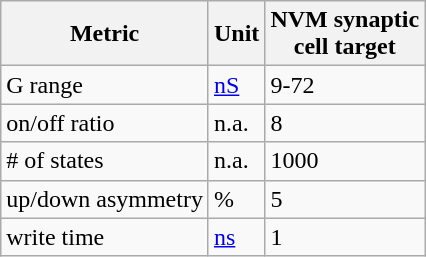<table class="wikitable floatright">
<tr>
<th>Metric</th>
<th>Unit</th>
<th>NVM synaptic <br> cell target</th>
</tr>
<tr>
<td>G range</td>
<td><a href='#'>nS</a></td>
<td>9-72</td>
</tr>
<tr>
<td>on/off ratio</td>
<td>n.a.</td>
<td>8</td>
</tr>
<tr>
<td># of states</td>
<td>n.a.</td>
<td>1000</td>
</tr>
<tr>
<td>up/down asymmetry</td>
<td>%</td>
<td>5</td>
</tr>
<tr>
<td>write time</td>
<td><a href='#'>ns</a></td>
<td>1</td>
</tr>
</table>
